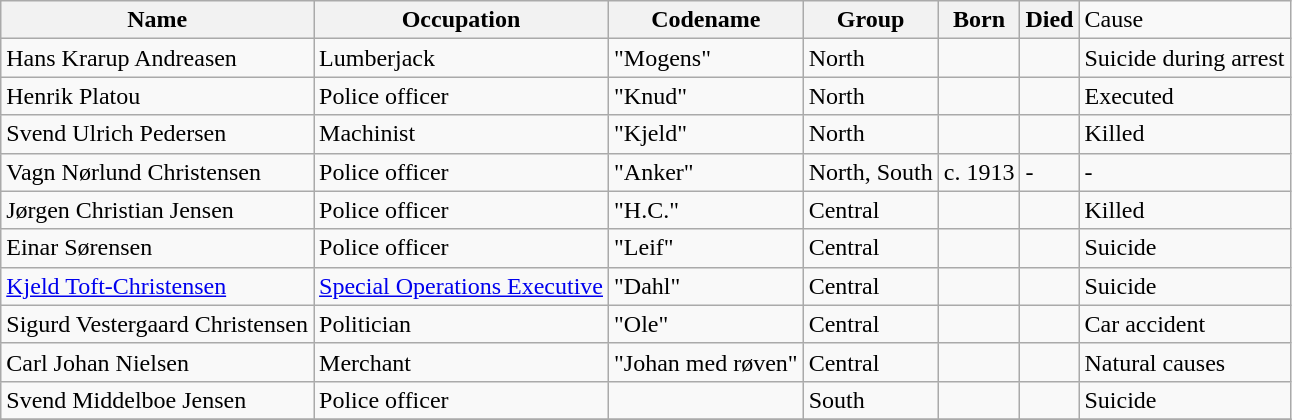<table class="wikitable">
<tr>
<th>Name</th>
<th>Occupation</th>
<th>Codename</th>
<th>Group</th>
<th>Born</th>
<th>Died</th>
<td>Cause</td>
</tr>
<tr>
<td>Hans Krarup Andreasen</td>
<td>Lumberjack</td>
<td>"Mogens"</td>
<td>North</td>
<td></td>
<td></td>
<td>Suicide during arrest</td>
</tr>
<tr>
<td>Henrik Platou</td>
<td>Police officer</td>
<td>"Knud"</td>
<td>North</td>
<td></td>
<td></td>
<td>Executed</td>
</tr>
<tr>
<td>Svend Ulrich Pedersen</td>
<td>Machinist</td>
<td>"Kjeld"</td>
<td>North</td>
<td></td>
<td></td>
<td>Killed</td>
</tr>
<tr>
<td>Vagn Nørlund Christensen</td>
<td>Police officer</td>
<td>"Anker"</td>
<td>North, South</td>
<td>c. 1913</td>
<td>-</td>
<td>-</td>
</tr>
<tr>
<td>Jørgen Christian Jensen</td>
<td>Police officer</td>
<td>"H.C."</td>
<td>Central</td>
<td></td>
<td></td>
<td>Killed</td>
</tr>
<tr>
<td>Einar Sørensen</td>
<td>Police officer</td>
<td>"Leif"</td>
<td>Central</td>
<td></td>
<td></td>
<td>Suicide</td>
</tr>
<tr>
<td><a href='#'>Kjeld Toft-Christensen</a></td>
<td><a href='#'>Special Operations Executive</a></td>
<td>"Dahl"</td>
<td>Central</td>
<td></td>
<td></td>
<td>Suicide</td>
</tr>
<tr>
<td>Sigurd Vestergaard Christensen</td>
<td>Politician</td>
<td>"Ole"</td>
<td>Central</td>
<td></td>
<td></td>
<td>Car accident</td>
</tr>
<tr>
<td>Carl Johan Nielsen</td>
<td>Merchant</td>
<td>"Johan med røven"</td>
<td>Central</td>
<td></td>
<td></td>
<td>Natural causes</td>
</tr>
<tr>
<td>Svend Middelboe Jensen</td>
<td>Police officer</td>
<td></td>
<td>South</td>
<td></td>
<td></td>
<td>Suicide</td>
</tr>
<tr>
</tr>
</table>
